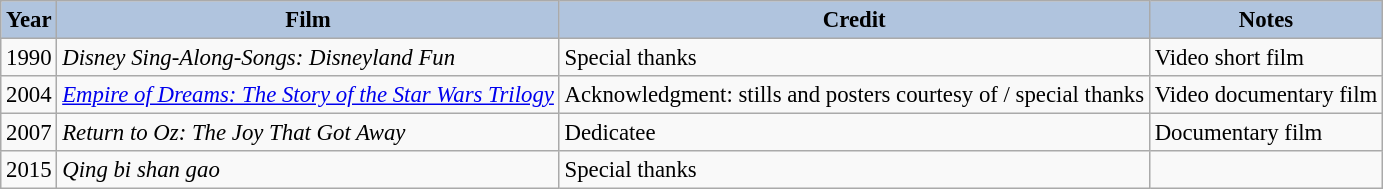<table class="wikitable" style="font-size:95%;">
<tr>
<th style="background:#B0C4DE;">Year</th>
<th style="background:#B0C4DE;">Film</th>
<th style="background:#B0C4DE;">Credit</th>
<th style="background:#B0C4DE;">Notes</th>
</tr>
<tr>
<td>1990</td>
<td><em>Disney Sing-Along-Songs: Disneyland Fun</em></td>
<td>Special thanks</td>
<td>Video short film</td>
</tr>
<tr>
<td>2004</td>
<td><em><a href='#'>Empire of Dreams: The Story of the Star Wars Trilogy</a></em></td>
<td>Acknowledgment: stills and posters courtesy of / special thanks</td>
<td>Video documentary film</td>
</tr>
<tr>
<td>2007</td>
<td><em>Return to Oz: The Joy That Got Away</em></td>
<td>Dedicatee</td>
<td>Documentary film</td>
</tr>
<tr>
<td>2015</td>
<td><em>Qing bi shan gao</em></td>
<td>Special thanks</td>
<td></td>
</tr>
</table>
